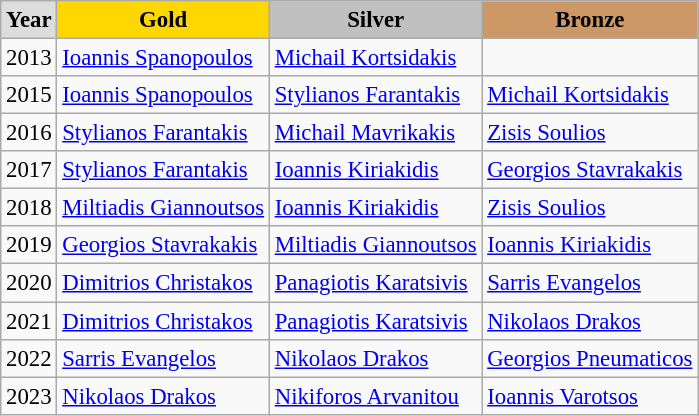<table class="wikitable sortable alternance" style="font-size:95%">
<tr style="text-align:center; background:#e4e4e4; font-weight:bold;">
<td style="background:#ddd; ">Year</td>
<td style="background:gold; ">Gold</td>
<td style="background:silver; ">Silver</td>
<td style="background:#c96; ">Bronze</td>
</tr>
<tr>
<td>2013</td>
<td><a href='#'>Ioannis Spanopoulos</a></td>
<td><a href='#'>Michail Kortsidakis</a></td>
<td></td>
</tr>
<tr>
<td>2015</td>
<td><a href='#'>Ioannis Spanopoulos</a></td>
<td><a href='#'>Stylianos Farantakis</a></td>
<td><a href='#'>Michail Kortsidakis</a></td>
</tr>
<tr>
<td>2016</td>
<td><a href='#'>Stylianos Farantakis</a></td>
<td><a href='#'>Michail Mavrikakis</a></td>
<td><a href='#'>Zisis Soulios</a></td>
</tr>
<tr>
<td>2017</td>
<td><a href='#'>Stylianos Farantakis</a></td>
<td><a href='#'>Ioannis Kiriakidis</a></td>
<td><a href='#'>Georgios Stavrakakis</a></td>
</tr>
<tr>
<td>2018</td>
<td><a href='#'>Miltiadis Giannoutsos</a></td>
<td><a href='#'>Ioannis Kiriakidis</a></td>
<td><a href='#'>Zisis Soulios</a></td>
</tr>
<tr>
<td>2019</td>
<td><a href='#'>Georgios Stavrakakis</a></td>
<td><a href='#'>Miltiadis Giannoutsos</a></td>
<td><a href='#'>Ioannis Kiriakidis</a></td>
</tr>
<tr>
<td>2020</td>
<td><a href='#'>Dimitrios Christakos</a></td>
<td><a href='#'>Panagiotis Karatsivis</a></td>
<td><a href='#'>Sarris Evangelos</a></td>
</tr>
<tr>
<td>2021</td>
<td><a href='#'>Dimitrios Christakos</a></td>
<td><a href='#'>Panagiotis Karatsivis</a></td>
<td><a href='#'>Nikolaos Drakos</a></td>
</tr>
<tr>
<td>2022</td>
<td><a href='#'>Sarris Evangelos</a></td>
<td><a href='#'>Nikolaos Drakos</a></td>
<td><a href='#'>Georgios Pneumaticos</a></td>
</tr>
<tr>
<td>2023</td>
<td><a href='#'>Nikolaos Drakos</a></td>
<td><a href='#'>Nikiforos Arvanitou</a></td>
<td><a href='#'>Ioannis Varotsos</a></td>
</tr>
</table>
